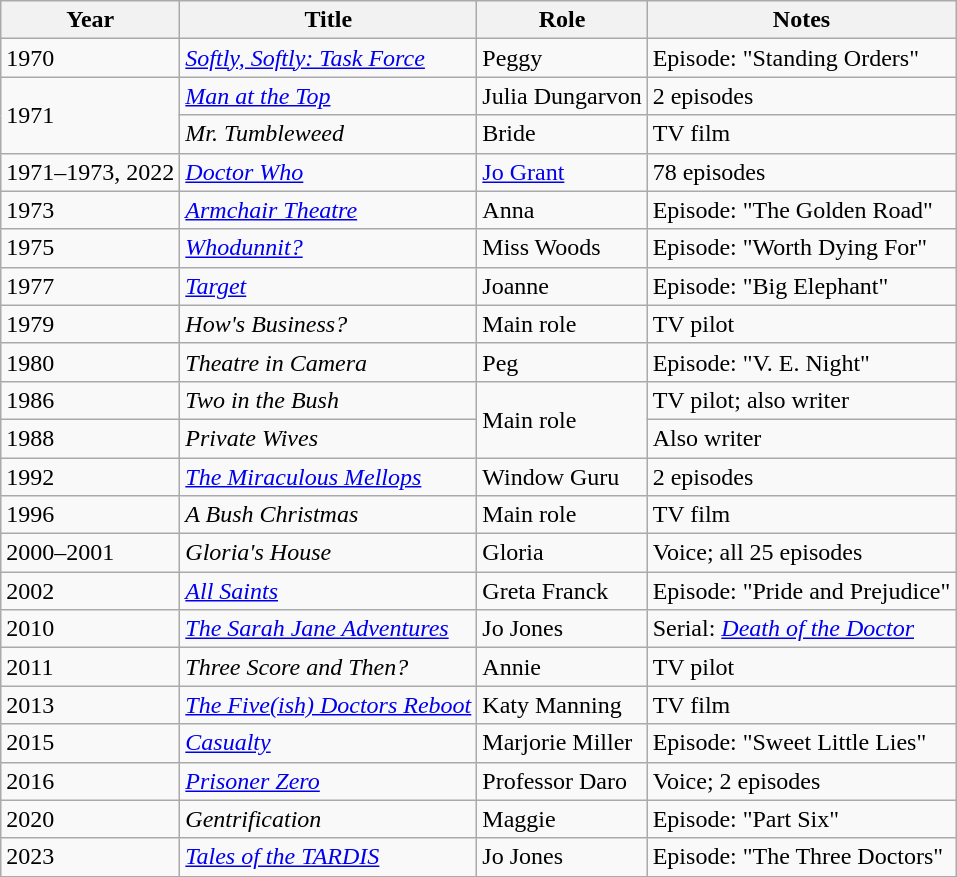<table class="wikitable sortable">
<tr>
<th>Year</th>
<th>Title</th>
<th>Role</th>
<th>Notes</th>
</tr>
<tr>
<td>1970</td>
<td><em><a href='#'>Softly, Softly: Task Force</a></em></td>
<td>Peggy</td>
<td>Episode: "Standing Orders"</td>
</tr>
<tr>
<td rowspan=2>1971</td>
<td><em><a href='#'>Man at the Top</a></em></td>
<td>Julia Dungarvon</td>
<td>2 episodes</td>
</tr>
<tr>
<td><em>Mr. Tumbleweed</em></td>
<td>Bride</td>
<td>TV film</td>
</tr>
<tr>
<td>1971–1973, 2022</td>
<td><em><a href='#'>Doctor Who</a></em></td>
<td><a href='#'>Jo Grant</a></td>
<td>78 episodes</td>
</tr>
<tr>
<td>1973</td>
<td><em><a href='#'>Armchair Theatre</a></em></td>
<td>Anna</td>
<td>Episode: "The Golden Road"</td>
</tr>
<tr>
<td>1975</td>
<td><em><a href='#'>Whodunnit?</a></em></td>
<td>Miss Woods</td>
<td>Episode: "Worth Dying For"</td>
</tr>
<tr>
<td>1977</td>
<td><em><a href='#'>Target</a></em></td>
<td>Joanne</td>
<td>Episode: "Big Elephant"</td>
</tr>
<tr>
<td>1979</td>
<td><em>How's Business?</em></td>
<td>Main role</td>
<td>TV pilot</td>
</tr>
<tr>
<td>1980</td>
<td><em>Theatre in Camera</em></td>
<td>Peg</td>
<td>Episode: "V. E. Night"</td>
</tr>
<tr>
<td>1986</td>
<td><em>Two in the Bush</em></td>
<td rowspan="2">Main role</td>
<td>TV pilot; also writer</td>
</tr>
<tr>
<td>1988</td>
<td><em>Private Wives</em></td>
<td>Also writer</td>
</tr>
<tr>
<td>1992</td>
<td><em><a href='#'>The Miraculous Mellops</a></em></td>
<td>Window Guru</td>
<td>2 episodes</td>
</tr>
<tr>
<td>1996</td>
<td><em>A Bush Christmas</em></td>
<td>Main role</td>
<td>TV film</td>
</tr>
<tr>
<td>2000–2001</td>
<td><em>Gloria's House</em></td>
<td>Gloria</td>
<td>Voice; all 25 episodes</td>
</tr>
<tr>
<td>2002</td>
<td><em><a href='#'>All Saints</a></em></td>
<td>Greta Franck</td>
<td>Episode: "Pride and Prejudice"</td>
</tr>
<tr>
<td>2010</td>
<td><em><a href='#'>The Sarah Jane Adventures</a></em></td>
<td>Jo Jones</td>
<td>Serial: <em><a href='#'>Death of the Doctor</a></em></td>
</tr>
<tr>
<td>2011</td>
<td><em>Three Score and Then?</em></td>
<td>Annie</td>
<td>TV pilot</td>
</tr>
<tr>
<td>2013</td>
<td><em><a href='#'>The Five(ish) Doctors Reboot</a></em></td>
<td>Katy Manning</td>
<td>TV film</td>
</tr>
<tr>
<td>2015</td>
<td><em><a href='#'>Casualty</a></em></td>
<td>Marjorie Miller</td>
<td>Episode: "Sweet Little Lies"</td>
</tr>
<tr>
<td>2016</td>
<td><em><a href='#'>Prisoner Zero</a></em></td>
<td>Professor Daro</td>
<td>Voice; 2 episodes</td>
</tr>
<tr>
<td>2020</td>
<td><em>Gentrification</em></td>
<td>Maggie</td>
<td>Episode: "Part Six"</td>
</tr>
<tr>
<td>2023</td>
<td><em><a href='#'>Tales of the TARDIS</a></em></td>
<td>Jo Jones</td>
<td>Episode: "The Three Doctors"</td>
</tr>
</table>
